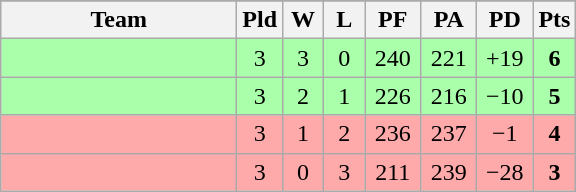<table class=wikitable>
<tr align=center>
</tr>
<tr>
<th width=150>Team</th>
<th width=20>Pld</th>
<th width=20>W</th>
<th width=20>L</th>
<th width=30>PF</th>
<th width=30>PA</th>
<th width=30>PD</th>
<th width=20>Pts</th>
</tr>
<tr align=center bgcolor=#aaffaa>
<td align=left></td>
<td>3</td>
<td>3</td>
<td>0</td>
<td>240</td>
<td>221</td>
<td>+19</td>
<td><strong>6</strong></td>
</tr>
<tr align=center bgcolor=#aaffaa>
<td align=left></td>
<td>3</td>
<td>2</td>
<td>1</td>
<td>226</td>
<td>216</td>
<td>−10</td>
<td><strong>5</strong></td>
</tr>
<tr align=center bgcolor=#ffaaaa>
<td align=left></td>
<td>3</td>
<td>1</td>
<td>2</td>
<td>236</td>
<td>237</td>
<td>−1</td>
<td><strong>4</strong></td>
</tr>
<tr align=center bgcolor=#ffaaaa>
<td align=left></td>
<td>3</td>
<td>0</td>
<td>3</td>
<td>211</td>
<td>239</td>
<td>−28</td>
<td><strong>3</strong></td>
</tr>
</table>
